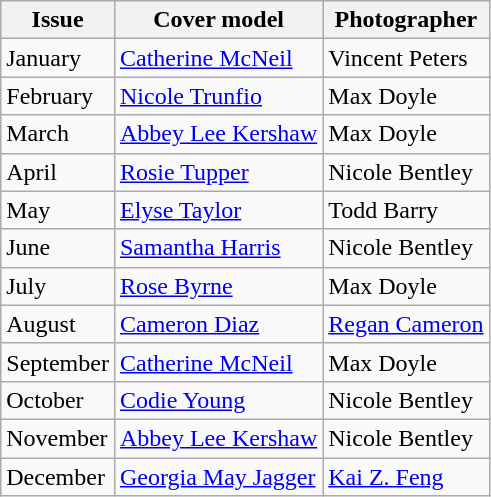<table class="wikitable">
<tr>
<th>Issue</th>
<th>Cover model</th>
<th>Photographer</th>
</tr>
<tr>
<td>January</td>
<td><a href='#'>Catherine McNeil</a></td>
<td>Vincent Peters</td>
</tr>
<tr>
<td>February</td>
<td><a href='#'>Nicole Trunfio</a></td>
<td>Max Doyle</td>
</tr>
<tr>
<td>March</td>
<td><a href='#'>Abbey Lee Kershaw</a></td>
<td>Max Doyle</td>
</tr>
<tr>
<td>April</td>
<td><a href='#'>Rosie Tupper</a></td>
<td>Nicole Bentley</td>
</tr>
<tr>
<td>May</td>
<td><a href='#'>Elyse Taylor</a></td>
<td>Todd Barry</td>
</tr>
<tr>
<td>June</td>
<td><a href='#'>Samantha Harris</a></td>
<td>Nicole Bentley</td>
</tr>
<tr>
<td>July</td>
<td><a href='#'>Rose Byrne</a></td>
<td>Max Doyle</td>
</tr>
<tr>
<td>August</td>
<td><a href='#'>Cameron Diaz</a></td>
<td><a href='#'>Regan Cameron</a></td>
</tr>
<tr>
<td>September</td>
<td><a href='#'>Catherine McNeil</a></td>
<td>Max Doyle</td>
</tr>
<tr>
<td>October</td>
<td><a href='#'>Codie Young</a></td>
<td>Nicole Bentley</td>
</tr>
<tr>
<td>November</td>
<td><a href='#'>Abbey Lee Kershaw</a></td>
<td>Nicole Bentley</td>
</tr>
<tr>
<td>December</td>
<td><a href='#'>Georgia May Jagger</a></td>
<td><a href='#'>Kai Z. Feng</a></td>
</tr>
</table>
